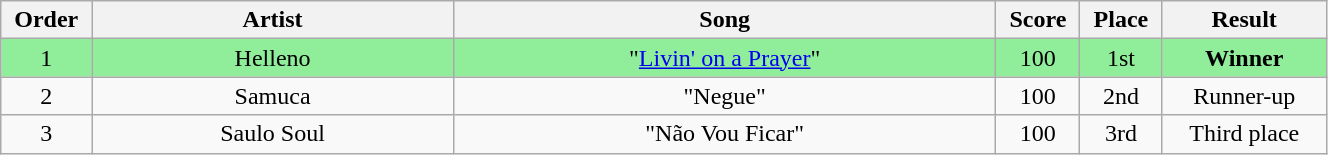<table class="wikitable" style="text-align:center; width:70%;">
<tr>
<th scope="col" width="05%">Order</th>
<th scope="col" width="22%">Artist</th>
<th scope="col" width="33%">Song</th>
<th scope="col" width="05%">Score</th>
<th scope="col" width="05%">Place</th>
<th scope="col" width="10%">Result</th>
</tr>
<tr bgcolor=90EE9B>
<td>1</td>
<td>Helleno</td>
<td>"<a href='#'>Livin' on a Prayer</a>"</td>
<td>100</td>
<td>1st</td>
<td><strong>Winner</strong></td>
</tr>
<tr>
<td>2</td>
<td>Samuca</td>
<td>"Negue"</td>
<td>100</td>
<td>2nd</td>
<td>Runner-up</td>
</tr>
<tr>
<td>3</td>
<td>Saulo Soul</td>
<td>"Não Vou Ficar"</td>
<td>100</td>
<td>3rd</td>
<td>Third place</td>
</tr>
</table>
